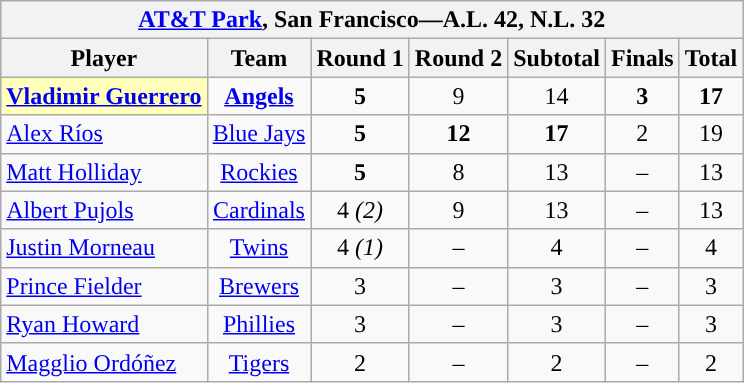<table class="wikitable" style="text-align:center;">
<tr>
<th colspan="7"><a href='#'>AT&T Park</a>, San Francisco—A.L. 42, N.L. 32</th>
</tr>
<tr>
<th>Player</th>
<th>Team</th>
<th>Round 1</th>
<th>Round 2</th>
<th>Subtotal</th>
<th>Finals</th>
<th>Total</th>
</tr>
<tr>
<td align="left" style="background:#ffb"><strong><a href='#'>Vladimir Guerrero</a></strong></td>
<td><strong><a href='#'>Angels</a></strong></td>
<td><strong>5</strong></td>
<td>9</td>
<td>14</td>
<td><strong>3</strong></td>
<td><strong>17</strong></td>
</tr>
<tr>
<td align="left"><a href='#'>Alex Ríos</a></td>
<td><a href='#'>Blue Jays</a></td>
<td><strong>5</strong></td>
<td><strong>12</strong></td>
<td><strong>17</strong></td>
<td>2</td>
<td>19</td>
</tr>
<tr>
<td align="left"><a href='#'>Matt Holliday</a></td>
<td><a href='#'>Rockies</a></td>
<td><strong>5</strong></td>
<td>8</td>
<td>13</td>
<td>–</td>
<td>13</td>
</tr>
<tr>
<td align="left"><a href='#'>Albert Pujols</a></td>
<td><a href='#'>Cardinals</a></td>
<td>4 <em>(2)</em></td>
<td>9</td>
<td>13</td>
<td>–</td>
<td>13</td>
</tr>
<tr>
<td align="left"><a href='#'>Justin Morneau</a></td>
<td><a href='#'>Twins</a></td>
<td>4 <em>(1)</em></td>
<td>–</td>
<td>4</td>
<td>–</td>
<td>4</td>
</tr>
<tr>
<td align="left"><a href='#'>Prince Fielder</a></td>
<td><a href='#'>Brewers</a></td>
<td>3</td>
<td>–</td>
<td>3</td>
<td>–</td>
<td>3</td>
</tr>
<tr>
<td align="left"><a href='#'>Ryan Howard</a></td>
<td><a href='#'>Phillies</a></td>
<td>3</td>
<td>–</td>
<td>3</td>
<td>–</td>
<td>3</td>
</tr>
<tr>
<td align="left"><a href='#'>Magglio Ordóñez</a></td>
<td><a href='#'>Tigers</a></td>
<td>2</td>
<td>–</td>
<td>2</td>
<td>–</td>
<td>2</td>
</tr>
</table>
